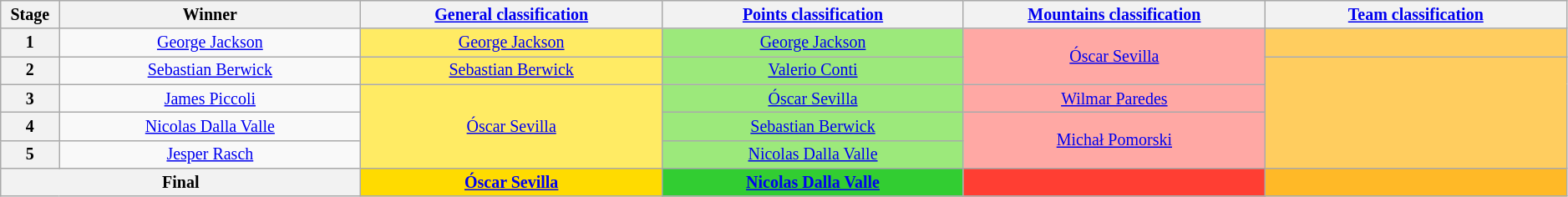<table class="wikitable" style="text-align: center; font-size:smaller;">
<tr style="background:#efefef;">
<th scope="col" style="width:2%;">Stage</th>
<th scope="col" style="width:14%;">Winner</th>
<th scope="col" style="width:14%;"><a href='#'>General classification</a><br></th>
<th scope="col" style="width:14%;"><a href='#'>Points classification</a><br></th>
<th scope="col" style="width:14%;"><a href='#'>Mountains classification</a><br></th>
<th scope="col" style="width:14%;"><a href='#'>Team classification</a></th>
</tr>
<tr>
<th>1</th>
<td><a href='#'>George Jackson</a></td>
<td style="background:#FFEB64;"><a href='#'>George Jackson</a></td>
<td style="background:#9CE97B;"><a href='#'>George Jackson</a></td>
<td style="background:#FFA8A4;" rowspan=2><a href='#'>Óscar Sevilla</a></td>
<td style="background:#FFCD5F;"></td>
</tr>
<tr>
<th>2</th>
<td><a href='#'>Sebastian Berwick</a></td>
<td style="background:#FFEB64;"><a href='#'>Sebastian Berwick</a></td>
<td style="background:#9CE97B;"><a href='#'>Valerio Conti</a></td>
<td style="background:#FFCD5F;" rowspan=4></td>
</tr>
<tr>
<th>3</th>
<td><a href='#'>James Piccoli</a></td>
<td style="background:#FFEB64;" rowspan=3><a href='#'>Óscar Sevilla</a></td>
<td style="background:#9CE97B;"><a href='#'>Óscar Sevilla</a></td>
<td style="background:#FFA8A4;"><a href='#'>Wilmar Paredes</a></td>
</tr>
<tr>
<th>4</th>
<td><a href='#'>Nicolas Dalla Valle</a></td>
<td style="background:#9CE97B;"><a href='#'>Sebastian Berwick</a></td>
<td style="background:#FFA8A4;" rowspan=2><a href='#'>Michał Pomorski</a></td>
</tr>
<tr>
<th>5</th>
<td><a href='#'>Jesper Rasch</a></td>
<td style="background:#9CE97B;"><a href='#'>Nicolas Dalla Valle</a></td>
</tr>
<tr>
<th colspan="2">Final</th>
<th style="background:#FFDB00;"><a href='#'>Óscar Sevilla</a></th>
<th style="background:limegreen;"><a href='#'>Nicolas Dalla Valle</a></th>
<th style="background:#FF3E33;"></th>
<th style="background:#FFB927;"></th>
</tr>
</table>
